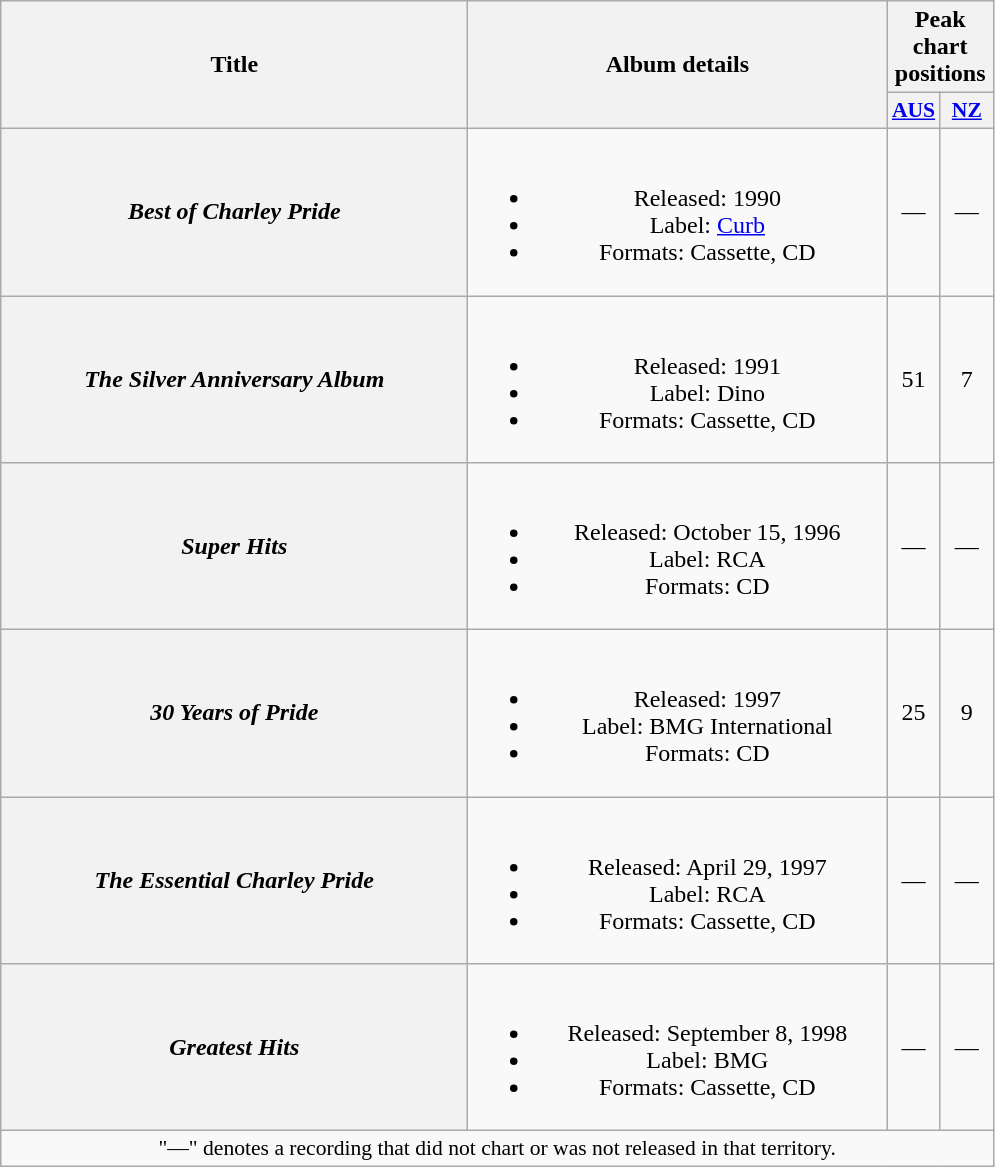<table class="wikitable plainrowheaders" style="text-align:center;" border="1">
<tr>
<th scope="col" rowspan="2" style="width:19em;">Title</th>
<th scope="col" rowspan="2" style="width:17em;">Album details</th>
<th scope="col" colspan="2">Peak chart<br>positions</th>
</tr>
<tr>
<th scope="col" style="width:2em;font-size:90%;"><a href='#'>AUS</a><br></th>
<th scope="col" style="width:2em;font-size:90%;"><a href='#'>NZ</a><br></th>
</tr>
<tr>
<th scope="row"><em>Best of Charley Pride</em></th>
<td><br><ul><li>Released: 1990</li><li>Label: <a href='#'>Curb</a></li><li>Formats: Cassette, CD</li></ul></td>
<td>—</td>
<td>—</td>
</tr>
<tr>
<th scope="row"><em>The Silver Anniversary Album</em></th>
<td><br><ul><li>Released: 1991</li><li>Label: Dino</li><li>Formats: Cassette, CD</li></ul></td>
<td>51</td>
<td>7</td>
</tr>
<tr>
<th scope="row"><em>Super Hits</em></th>
<td><br><ul><li>Released: October 15, 1996</li><li>Label: RCA</li><li>Formats: CD</li></ul></td>
<td>—</td>
<td>—</td>
</tr>
<tr>
<th scope="row"><em>30 Years of Pride</em></th>
<td><br><ul><li>Released: 1997</li><li>Label: BMG International</li><li>Formats: CD</li></ul></td>
<td>25</td>
<td>9</td>
</tr>
<tr>
<th scope="row"><em>The Essential Charley Pride</em></th>
<td><br><ul><li>Released: April 29, 1997</li><li>Label: RCA</li><li>Formats: Cassette, CD</li></ul></td>
<td>—</td>
<td>—</td>
</tr>
<tr>
<th scope="row"><em>Greatest Hits</em></th>
<td><br><ul><li>Released: September 8, 1998</li><li>Label: BMG</li><li>Formats: Cassette, CD</li></ul></td>
<td>—</td>
<td>—</td>
</tr>
<tr>
<td colspan="4" style="font-size:90%">"—" denotes a recording that did not chart or was not released in that territory.</td>
</tr>
</table>
